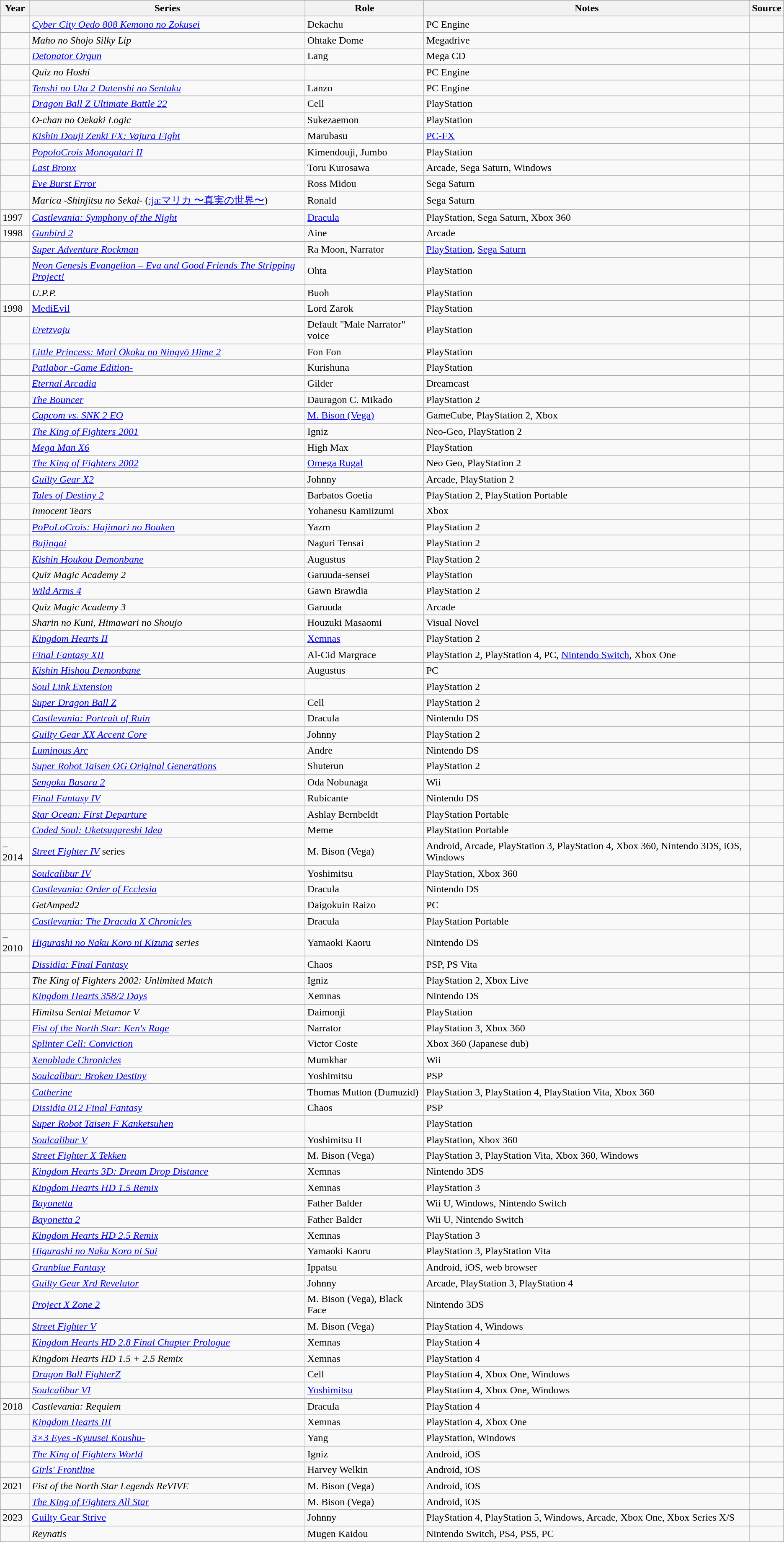<table class="wikitable sortable plainrowheaders">
<tr>
<th>Year</th>
<th>Series</th>
<th>Role</th>
<th class="unsortable">Notes</th>
<th class="unsortable">Source</th>
</tr>
<tr>
<td></td>
<td><em><a href='#'>Cyber City Oedo 808 Kemono no Zokusei</a></em></td>
<td>Dekachu</td>
<td>PC Engine</td>
<td></td>
</tr>
<tr>
<td></td>
<td><em>Maho no Shojo Silky Lip</em></td>
<td>Ohtake Dome</td>
<td>Megadrive</td>
<td></td>
</tr>
<tr>
<td></td>
<td><em><a href='#'>Detonator Orgun</a></em></td>
<td>Lang</td>
<td>Mega CD</td>
<td></td>
</tr>
<tr>
<td></td>
<td><em>Quiz no Hoshi</em></td>
<td></td>
<td>PC Engine</td>
<td></td>
</tr>
<tr>
<td></td>
<td><em><a href='#'>Tenshi no Uta 2 Datenshi no Sentaku</a></em></td>
<td>Lanzo</td>
<td>PC Engine</td>
<td></td>
</tr>
<tr>
<td></td>
<td><em><a href='#'>Dragon Ball Z Ultimate Battle 22</a></em></td>
<td>Cell</td>
<td>PlayStation</td>
<td></td>
</tr>
<tr>
<td></td>
<td><em>O-chan no Oekaki Logic</em></td>
<td>Sukezaemon</td>
<td>PlayStation</td>
<td></td>
</tr>
<tr>
<td></td>
<td><em><a href='#'>Kishin Douji Zenki FX: Vajura Fight</a></em></td>
<td>Marubasu</td>
<td><a href='#'>PC-FX</a></td>
<td></td>
</tr>
<tr>
<td></td>
<td><em><a href='#'>PopoloCrois Monogatari II</a></em></td>
<td>Kimendouji, Jumbo</td>
<td>PlayStation</td>
<td></td>
</tr>
<tr>
<td></td>
<td><em><a href='#'>Last Bronx</a></em></td>
<td>Toru Kurosawa</td>
<td>Arcade, Sega Saturn, Windows</td>
<td></td>
</tr>
<tr>
<td></td>
<td><em><a href='#'>Eve Burst Error</a></em></td>
<td>Ross Midou</td>
<td>Sega Saturn</td>
<td></td>
</tr>
<tr>
<td></td>
<td><em>Marica -Shinjitsu no Sekai-</em> (<a href='#'>:ja:マリカ 〜真実の世界〜</a>)</td>
<td>Ronald</td>
<td>Sega Saturn</td>
<td></td>
</tr>
<tr>
<td>1997</td>
<td><em><a href='#'>Castlevania: Symphony of the Night</a></em></td>
<td><a href='#'>Dracula</a></td>
<td>PlayStation, Sega Saturn, Xbox 360</td>
<td></td>
</tr>
<tr>
<td>1998</td>
<td><em><a href='#'>Gunbird 2</a></em></td>
<td>Aine</td>
<td>Arcade</td>
<td></td>
</tr>
<tr>
<td></td>
<td><em><a href='#'>Super Adventure Rockman</a></em></td>
<td>Ra Moon, Narrator</td>
<td><a href='#'>PlayStation</a>, <a href='#'>Sega Saturn</a></td>
<td></td>
</tr>
<tr>
<td></td>
<td><em><a href='#'>Neon Genesis Evangelion – Eva and Good Friends The Stripping Project!</a></em></td>
<td>Ohta</td>
<td>PlayStation</td>
<td></td>
</tr>
<tr>
<td></td>
<td><em>U.P.P.</em></td>
<td>Buoh</td>
<td>PlayStation</td>
<td></td>
</tr>
<tr>
<td>1998</td>
<td><a href='#'>MediEvil</a></td>
<td>Lord Zarok</td>
<td>PlayStation</td>
<td></td>
</tr>
<tr>
<td></td>
<td><em><a href='#'>Eretzvaju</a></em></td>
<td>Default "Male Narrator" voice<br></td>
<td>PlayStation</td>
<td></td>
</tr>
<tr>
<td></td>
<td><em><a href='#'>Little Princess: Marl Ōkoku no Ningyō Hime 2</a></em></td>
<td>Fon Fon</td>
<td>PlayStation</td>
<td></td>
</tr>
<tr>
<td></td>
<td><em><a href='#'>Patlabor -Game Edition-</a></em></td>
<td>Kurishuna</td>
<td>PlayStation</td>
<td></td>
</tr>
<tr>
<td></td>
<td><em><a href='#'>Eternal Arcadia</a></em></td>
<td>Gilder</td>
<td>Dreamcast</td>
<td></td>
</tr>
<tr>
<td></td>
<td><em><a href='#'>The Bouncer</a></em></td>
<td>Dauragon C. Mikado</td>
<td>PlayStation 2</td>
<td></td>
</tr>
<tr>
<td></td>
<td><em><a href='#'>Capcom vs. SNK 2 EO</a></em></td>
<td><a href='#'>M. Bison (Vega)</a></td>
<td>GameCube, PlayStation 2, Xbox</td>
<td></td>
</tr>
<tr>
<td></td>
<td><em><a href='#'>The King of Fighters 2001</a></em></td>
<td>Igniz</td>
<td>Neo-Geo, PlayStation 2</td>
<td></td>
</tr>
<tr>
<td></td>
<td><em><a href='#'>Mega Man X6</a></em></td>
<td>High Max</td>
<td>PlayStation</td>
<td></td>
</tr>
<tr>
<td></td>
<td><em><a href='#'>The King of Fighters 2002</a></em></td>
<td><a href='#'>Omega Rugal</a></td>
<td>Neo Geo, PlayStation 2</td>
<td></td>
</tr>
<tr>
<td></td>
<td><em><a href='#'>Guilty Gear X2</a></em></td>
<td>Johnny</td>
<td>Arcade, PlayStation 2</td>
<td></td>
</tr>
<tr>
<td></td>
<td><em><a href='#'>Tales of Destiny 2</a></em></td>
<td>Barbatos Goetia</td>
<td>PlayStation 2, PlayStation Portable</td>
<td></td>
</tr>
<tr>
<td></td>
<td><em>Innocent Tears</em></td>
<td>Yohanesu Kamiizumi</td>
<td>Xbox</td>
<td></td>
</tr>
<tr>
<td></td>
<td><em><a href='#'>PoPoLoCrois: Hajimari no Bouken</a></em></td>
<td>Yazm</td>
<td>PlayStation 2</td>
<td></td>
</tr>
<tr>
<td></td>
<td><em><a href='#'>Bujingai</a></em></td>
<td>Naguri Tensai</td>
<td>PlayStation 2</td>
<td></td>
</tr>
<tr>
<td></td>
<td><em><a href='#'>Kishin Houkou Demonbane</a></em></td>
<td>Augustus</td>
<td>PlayStation 2</td>
<td></td>
</tr>
<tr>
<td></td>
<td><em>Quiz Magic Academy 2</em></td>
<td>Garuuda-sensei</td>
<td>PlayStation</td>
<td></td>
</tr>
<tr>
<td></td>
<td><em><a href='#'>Wild Arms 4</a></em></td>
<td>Gawn Brawdia</td>
<td>PlayStation 2</td>
<td></td>
</tr>
<tr>
<td></td>
<td><em>Quiz Magic Academy 3</em></td>
<td>Garuuda</td>
<td>Arcade</td>
<td></td>
</tr>
<tr>
<td></td>
<td><em>Sharin no Kuni, Himawari no Shoujo</em></td>
<td>Houzuki Masaomi</td>
<td>Visual Novel</td>
<td></td>
</tr>
<tr>
<td></td>
<td><em><a href='#'>Kingdom Hearts II</a></em></td>
<td><a href='#'>Xemnas</a></td>
<td>PlayStation 2</td>
<td></td>
</tr>
<tr>
<td></td>
<td><em><a href='#'>Final Fantasy XII</a></em></td>
<td>Al-Cid Margrace</td>
<td>PlayStation 2, PlayStation 4, PC, <a href='#'>Nintendo Switch</a>, Xbox One</td>
<td></td>
</tr>
<tr>
<td></td>
<td><em><a href='#'>Kishin Hishou Demonbane</a></em></td>
<td>Augustus</td>
<td>PC</td>
<td></td>
</tr>
<tr>
<td></td>
<td><em><a href='#'>Soul Link Extension</a></em></td>
<td></td>
<td>PlayStation 2</td>
<td></td>
</tr>
<tr>
<td></td>
<td><em><a href='#'>Super Dragon Ball Z</a></em></td>
<td>Cell</td>
<td>PlayStation 2</td>
<td></td>
</tr>
<tr>
<td></td>
<td><em><a href='#'>Castlevania: Portrait of Ruin</a></em></td>
<td>Dracula</td>
<td>Nintendo DS</td>
<td></td>
</tr>
<tr>
<td></td>
<td><em><a href='#'>Guilty Gear XX Accent Core</a></em></td>
<td>Johnny</td>
<td>PlayStation 2</td>
<td></td>
</tr>
<tr>
<td></td>
<td><em><a href='#'>Luminous Arc</a></em></td>
<td>Andre</td>
<td>Nintendo DS</td>
<td></td>
</tr>
<tr>
<td></td>
<td><em><a href='#'>Super Robot Taisen OG Original Generations</a></em></td>
<td>Shuterun</td>
<td>PlayStation 2</td>
<td></td>
</tr>
<tr>
<td></td>
<td><em><a href='#'>Sengoku Basara 2</a></em></td>
<td>Oda Nobunaga</td>
<td>Wii</td>
<td></td>
</tr>
<tr>
<td></td>
<td><em><a href='#'>Final Fantasy IV</a></em></td>
<td>Rubicante</td>
<td>Nintendo DS</td>
<td></td>
</tr>
<tr>
<td></td>
<td><em><a href='#'>Star Ocean: First Departure</a></em></td>
<td>Ashlay Bernbeldt</td>
<td>PlayStation Portable</td>
<td></td>
</tr>
<tr>
<td></td>
<td><em><a href='#'>Coded Soul: Uketsugareshi Idea</a></em></td>
<td>Meme</td>
<td>PlayStation Portable</td>
<td></td>
</tr>
<tr>
<td>–2014</td>
<td><em><a href='#'>Street Fighter IV</a></em> series</td>
<td>M. Bison (Vega)</td>
<td>Android, Arcade, PlayStation 3, PlayStation 4, Xbox 360, Nintendo 3DS, iOS, Windows</td>
<td></td>
</tr>
<tr>
<td></td>
<td><em><a href='#'>Soulcalibur IV</a></em></td>
<td>Yoshimitsu</td>
<td>PlayStation, Xbox 360</td>
<td></td>
</tr>
<tr>
<td></td>
<td><em><a href='#'>Castlevania: Order of Ecclesia</a></em></td>
<td>Dracula</td>
<td>Nintendo DS</td>
<td></td>
</tr>
<tr>
<td></td>
<td><em>GetAmped2</em></td>
<td>Daigokuin Raizo</td>
<td>PC</td>
<td></td>
</tr>
<tr>
<td></td>
<td><em><a href='#'>Castlevania: The Dracula X Chronicles</a></em></td>
<td>Dracula</td>
<td>PlayStation Portable</td>
<td></td>
</tr>
<tr>
<td>–2010</td>
<td><em><a href='#'>Higurashi no Naku Koro ni Kizuna</a> series</em></td>
<td>Yamaoki Kaoru</td>
<td>Nintendo DS</td>
<td></td>
</tr>
<tr>
<td></td>
<td><em><a href='#'>Dissidia: Final Fantasy</a></em></td>
<td>Chaos</td>
<td>PSP, PS Vita</td>
<td></td>
</tr>
<tr>
<td></td>
<td><em>The King of Fighters 2002: Unlimited Match</em></td>
<td>Igniz</td>
<td>PlayStation 2, Xbox Live</td>
<td></td>
</tr>
<tr>
<td></td>
<td><em><a href='#'>Kingdom Hearts 358/2 Days</a></em></td>
<td>Xemnas</td>
<td>Nintendo DS</td>
<td></td>
</tr>
<tr>
<td></td>
<td><em>Himitsu Sentai Metamor V</em></td>
<td>Daimonji</td>
<td>PlayStation</td>
<td></td>
</tr>
<tr>
<td></td>
<td><em><a href='#'>Fist of the North Star: Ken's Rage</a></em></td>
<td>Narrator</td>
<td>PlayStation 3, Xbox 360</td>
<td></td>
</tr>
<tr>
<td></td>
<td><em><a href='#'>Splinter Cell: Conviction</a></em></td>
<td>Victor Coste</td>
<td>Xbox 360 (Japanese dub)</td>
<td></td>
</tr>
<tr>
<td></td>
<td><em><a href='#'>Xenoblade Chronicles</a></em></td>
<td>Mumkhar</td>
<td>Wii</td>
<td></td>
</tr>
<tr>
<td></td>
<td><em><a href='#'>Soulcalibur: Broken Destiny</a></em></td>
<td>Yoshimitsu</td>
<td>PSP</td>
<td></td>
</tr>
<tr>
<td></td>
<td><em><a href='#'>Catherine</a></em></td>
<td>Thomas Mutton (Dumuzid)</td>
<td>PlayStation 3, PlayStation 4, PlayStation Vita, Xbox 360</td>
<td></td>
</tr>
<tr>
<td></td>
<td><em><a href='#'>Dissidia 012 Final Fantasy</a></em></td>
<td>Chaos</td>
<td>PSP</td>
<td></td>
</tr>
<tr>
<td></td>
<td><em><a href='#'>Super Robot Taisen F Kanketsuhen</a></em></td>
<td></td>
<td>PlayStation</td>
<td></td>
</tr>
<tr>
<td></td>
<td><em><a href='#'>Soulcalibur V</a></em></td>
<td>Yoshimitsu II</td>
<td>PlayStation, Xbox 360</td>
<td></td>
</tr>
<tr>
<td></td>
<td><em><a href='#'>Street Fighter X Tekken</a></em></td>
<td>M. Bison (Vega)</td>
<td>PlayStation 3, PlayStation Vita, Xbox 360, Windows</td>
<td></td>
</tr>
<tr>
<td></td>
<td><em><a href='#'>Kingdom Hearts 3D: Dream Drop Distance</a></em></td>
<td>Xemnas</td>
<td>Nintendo 3DS</td>
<td></td>
</tr>
<tr>
<td></td>
<td><em><a href='#'>Kingdom Hearts HD 1.5 Remix</a></em></td>
<td>Xemnas</td>
<td>PlayStation 3</td>
<td></td>
</tr>
<tr>
<td></td>
<td><em><a href='#'>Bayonetta</a></em></td>
<td>Father Balder</td>
<td>Wii U, Windows, Nintendo Switch</td>
<td></td>
</tr>
<tr>
<td></td>
<td><em><a href='#'>Bayonetta 2</a></em></td>
<td>Father Balder</td>
<td>Wii U, Nintendo Switch</td>
<td></td>
</tr>
<tr>
<td></td>
<td><em><a href='#'>Kingdom Hearts HD 2.5 Remix</a></em></td>
<td>Xemnas</td>
<td>PlayStation 3</td>
<td></td>
</tr>
<tr>
<td></td>
<td><em><a href='#'>Higurashi no Naku Koro ni Sui</a></em></td>
<td>Yamaoki Kaoru</td>
<td>PlayStation 3, PlayStation Vita</td>
<td></td>
</tr>
<tr>
<td></td>
<td><em><a href='#'>Granblue Fantasy</a></em></td>
<td>Ippatsu</td>
<td>Android, iOS, web browser</td>
<td></td>
</tr>
<tr>
<td></td>
<td><em><a href='#'>Guilty Gear Xrd Revelator</a></em></td>
<td>Johnny</td>
<td>Arcade, PlayStation 3, PlayStation 4</td>
<td></td>
</tr>
<tr>
<td></td>
<td><em><a href='#'>Project X Zone 2</a></em></td>
<td>M. Bison (Vega), Black Face</td>
<td>Nintendo 3DS</td>
<td></td>
</tr>
<tr>
<td></td>
<td><em><a href='#'>Street Fighter V</a></em></td>
<td>M. Bison (Vega)</td>
<td>PlayStation 4, Windows</td>
<td></td>
</tr>
<tr>
<td></td>
<td><em><a href='#'>Kingdom Hearts HD 2.8 Final Chapter Prologue</a></em></td>
<td>Xemnas</td>
<td>PlayStation 4</td>
<td></td>
</tr>
<tr>
<td></td>
<td><em>Kingdom Hearts HD 1.5 + 2.5 Remix</em></td>
<td>Xemnas</td>
<td>PlayStation 4</td>
<td></td>
</tr>
<tr>
<td></td>
<td><em><a href='#'>Dragon Ball FighterZ</a></em></td>
<td>Cell</td>
<td>PlayStation 4, Xbox One, Windows</td>
<td></td>
</tr>
<tr>
<td></td>
<td><em><a href='#'>Soulcalibur VI</a></em></td>
<td><a href='#'>Yoshimitsu</a></td>
<td>PlayStation 4, Xbox One, Windows</td>
<td></td>
</tr>
<tr>
<td>2018</td>
<td><em>Castlevania: Requiem</em></td>
<td>Dracula</td>
<td>PlayStation 4</td>
<td></td>
</tr>
<tr>
<td></td>
<td><em><a href='#'>Kingdom Hearts III</a></em></td>
<td>Xemnas</td>
<td>PlayStation 4, Xbox One</td>
<td></td>
</tr>
<tr>
<td></td>
<td><em><a href='#'>3×3 Eyes -Kyuusei Koushu-</a></em></td>
<td>Yang</td>
<td>PlayStation, Windows</td>
<td></td>
</tr>
<tr>
<td></td>
<td><em><a href='#'>The King of Fighters World</a></em></td>
<td>Igniz</td>
<td>Android, iOS</td>
<td></td>
</tr>
<tr>
</tr>
<tr>
<td></td>
<td><em><a href='#'>Girls' Frontline</a></em></td>
<td>Harvey Welkin</td>
<td>Android, iOS</td>
<td></td>
</tr>
<tr>
<td>2021</td>
<td><em>Fist of the North Star Legends ReVIVE</em></td>
<td>M. Bison (Vega)</td>
<td>Android, iOS</td>
<td></td>
</tr>
<tr>
<td></td>
<td><em><a href='#'>The King of Fighters All Star</a></em></td>
<td>M. Bison (Vega)</td>
<td>Android, iOS</td>
<td></td>
</tr>
<tr>
<td>2023</td>
<td><a href='#'>Guilty Gear Strive</a></td>
<td>Johnny</td>
<td>PlayStation 4, PlayStation 5, Windows, Arcade, Xbox One, Xbox Series X/S</td>
<td></td>
</tr>
<tr>
<td></td>
<td><em>Reynatis</em></td>
<td>Mugen Kaidou</td>
<td>Nintendo Switch, PS4, PS5, PC</td>
<td></td>
</tr>
</table>
